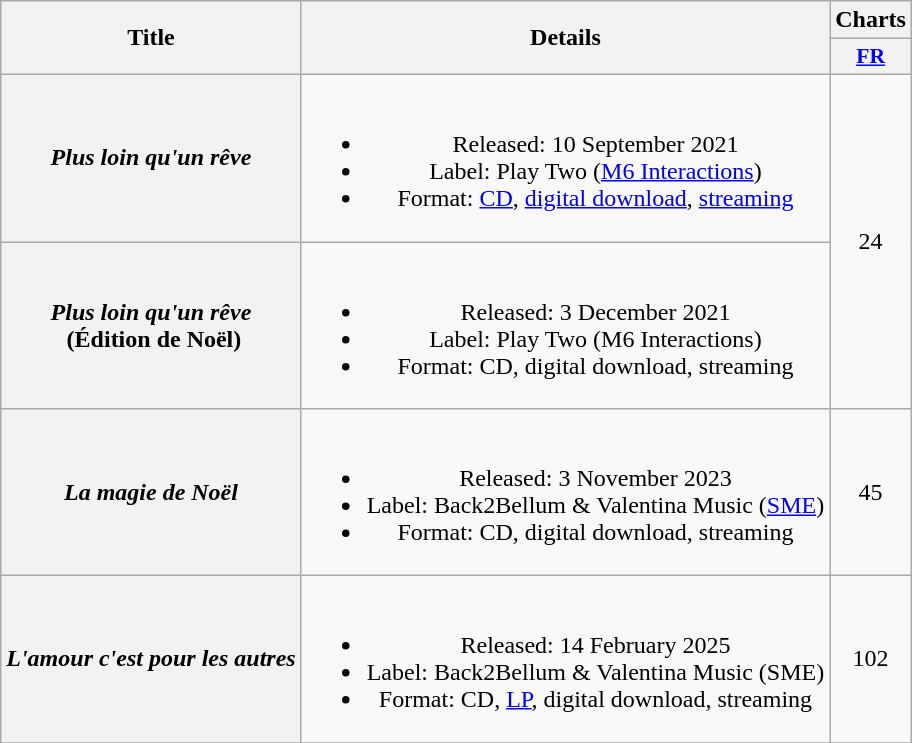<table class="wikitable plainrowheaders" style="text-align:center;">
<tr>
<th scope="col" rowspan="2">Title</th>
<th scope="col" rowspan="2">Details</th>
<th scope="col" colspan="1">Charts</th>
</tr>
<tr>
<th scope="col" style="width:2.5em;font-size:90%;"><a href='#'>FR</a><br></th>
</tr>
<tr>
<th scope="row" align="left"><em>Plus loin qu'un rêve</em></th>
<td><br><ul><li>Released: 10 September 2021</li><li>Label: Play Two (<a href='#'>M6 Interactions</a>)</li><li>Format: <a href='#'>CD</a>, <a href='#'>digital download</a>, <a href='#'>streaming</a></li></ul></td>
<td rowspan="2">24</td>
</tr>
<tr>
<th scope="row" align="left"><em>Plus loin qu'un rêve</em><br> (Édition de Noël)</th>
<td><br><ul><li>Released: 3 December 2021</li><li>Label: Play Two (M6 Interactions)</li><li>Format: CD, digital download, streaming</li></ul></td>
</tr>
<tr>
<th scope="row" align="left"><em>La magie de Noël</em></th>
<td><br><ul><li>Released: 3 November 2023</li><li>Label: Back2Bellum & Valentina Music (<a href='#'>SME</a>)</li><li>Format: CD, digital download, streaming</li></ul></td>
<td>45</td>
</tr>
<tr>
<th scope="row" align="left"><em>L'amour c'est pour les autres</em></th>
<td><br><ul><li>Released: 14 February 2025</li><li>Label: Back2Bellum & Valentina Music (SME)</li><li>Format: CD, <a href='#'>LP</a>, digital download, streaming</li></ul></td>
<td>102</td>
</tr>
<tr>
</tr>
</table>
